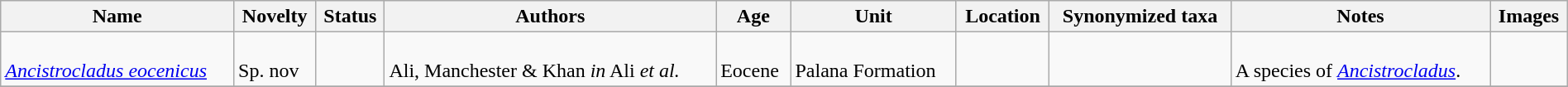<table class="wikitable sortable" align="center" width="100%">
<tr>
<th>Name</th>
<th>Novelty</th>
<th>Status</th>
<th>Authors</th>
<th>Age</th>
<th>Unit</th>
<th>Location</th>
<th>Synonymized taxa</th>
<th>Notes</th>
<th>Images</th>
</tr>
<tr>
<td><br><em><a href='#'>Ancistrocladus eocenicus</a></em></td>
<td><br>Sp. nov</td>
<td></td>
<td><br>Ali, Manchester & Khan <em>in</em> Ali <em>et al.</em></td>
<td><br>Eocene</td>
<td><br>Palana Formation</td>
<td><br></td>
<td></td>
<td><br>A species of <em><a href='#'>Ancistrocladus</a></em>.</td>
<td></td>
</tr>
<tr>
</tr>
</table>
